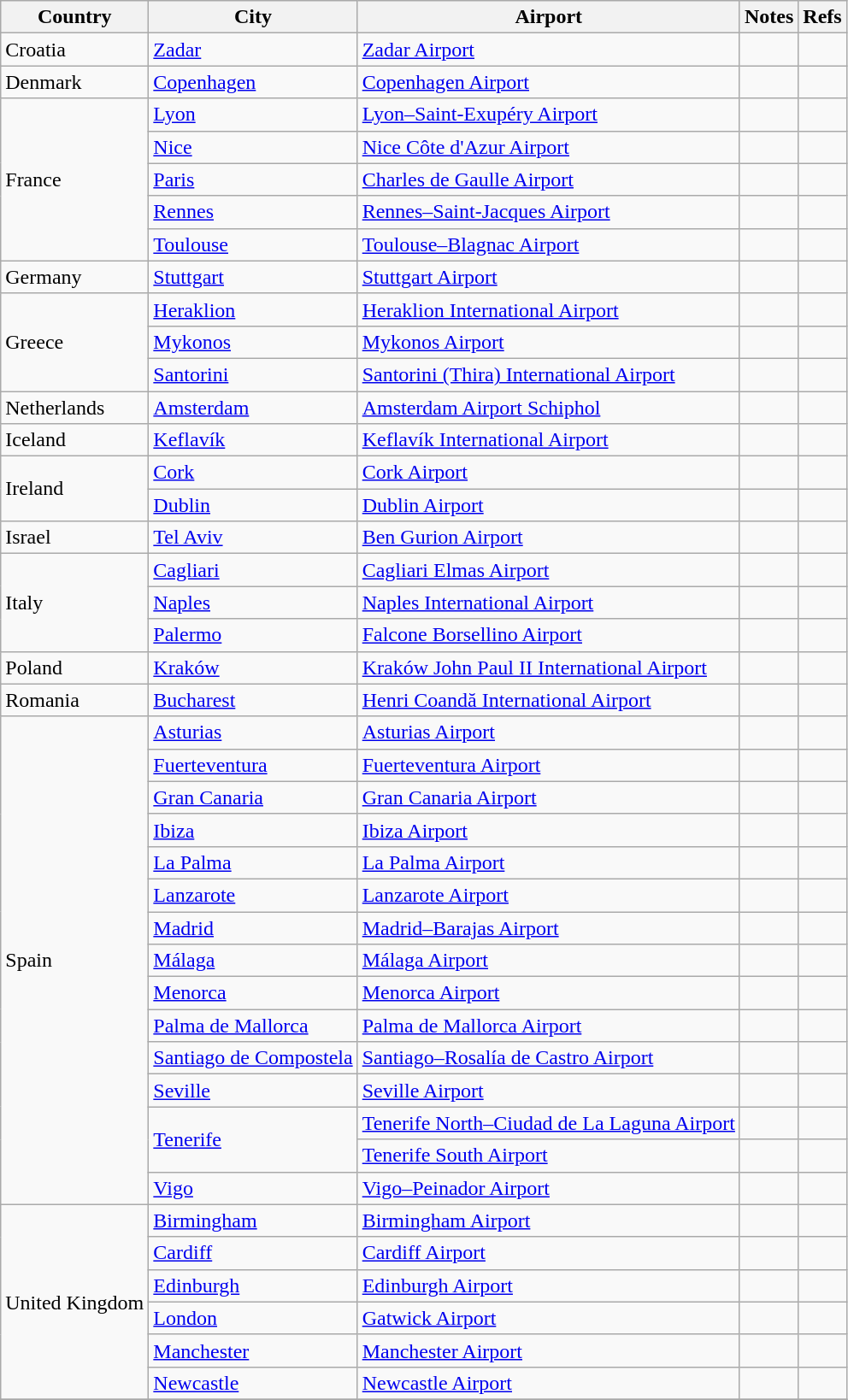<table class="wikitable sortable">
<tr>
<th>Country</th>
<th>City</th>
<th>Airport</th>
<th>Notes</th>
<th class=unsortable>Refs</th>
</tr>
<tr>
<td>Croatia</td>
<td><a href='#'>Zadar</a></td>
<td><a href='#'>Zadar Airport</a></td>
<td></td>
<td align=center></td>
</tr>
<tr>
<td>Denmark</td>
<td><a href='#'>Copenhagen</a></td>
<td><a href='#'>Copenhagen Airport</a></td>
<td></td>
<td align=center></td>
</tr>
<tr>
<td rowspan="5">France</td>
<td><a href='#'>Lyon</a></td>
<td><a href='#'>Lyon–Saint-Exupéry Airport</a></td>
<td></td>
<td align=center></td>
</tr>
<tr>
<td><a href='#'>Nice</a></td>
<td><a href='#'>Nice Côte d'Azur Airport</a></td>
<td></td>
<td align=center></td>
</tr>
<tr>
<td><a href='#'>Paris</a></td>
<td><a href='#'>Charles de Gaulle Airport</a></td>
<td align=center></td>
<td align=center></td>
</tr>
<tr>
<td><a href='#'>Rennes</a></td>
<td><a href='#'>Rennes–Saint-Jacques Airport</a></td>
<td></td>
<td align=center></td>
</tr>
<tr>
<td><a href='#'>Toulouse</a></td>
<td><a href='#'>Toulouse–Blagnac Airport</a></td>
<td></td>
<td align=center></td>
</tr>
<tr>
<td rowspan="1">Germany</td>
<td><a href='#'>Stuttgart</a></td>
<td><a href='#'>Stuttgart Airport</a></td>
<td></td>
<td align=center></td>
</tr>
<tr>
<td rowspan="3">Greece</td>
<td><a href='#'>Heraklion</a></td>
<td><a href='#'>Heraklion International Airport</a></td>
<td></td>
<td align=center></td>
</tr>
<tr>
<td><a href='#'>Mykonos</a></td>
<td><a href='#'>Mykonos Airport</a></td>
<td></td>
<td align=center></td>
</tr>
<tr>
<td><a href='#'>Santorini</a></td>
<td><a href='#'>Santorini (Thira) International Airport</a></td>
<td></td>
<td align=center></td>
</tr>
<tr>
<td>Netherlands</td>
<td><a href='#'>Amsterdam</a></td>
<td><a href='#'>Amsterdam Airport Schiphol</a></td>
<td align=center></td>
<td align=center></td>
</tr>
<tr>
<td>Iceland</td>
<td><a href='#'>Keflavík</a></td>
<td><a href='#'>Keflavík International Airport</a></td>
<td></td>
<td align=center></td>
</tr>
<tr>
<td rowspan="2">Ireland</td>
<td><a href='#'>Cork</a></td>
<td><a href='#'>Cork Airport</a></td>
<td></td>
<td align=center></td>
</tr>
<tr>
<td><a href='#'>Dublin</a></td>
<td><a href='#'>Dublin Airport</a></td>
<td align=center></td>
<td align=center></td>
</tr>
<tr>
<td>Israel</td>
<td><a href='#'>Tel Aviv</a></td>
<td><a href='#'>Ben Gurion Airport</a></td>
<td></td>
<td align=center></td>
</tr>
<tr>
<td rowspan="3">Italy</td>
<td><a href='#'>Cagliari</a></td>
<td><a href='#'>Cagliari Elmas Airport</a></td>
<td></td>
<td align=center></td>
</tr>
<tr>
<td><a href='#'>Naples</a></td>
<td><a href='#'>Naples International Airport</a></td>
<td></td>
<td align=center></td>
</tr>
<tr>
<td><a href='#'>Palermo</a></td>
<td><a href='#'>Falcone Borsellino Airport</a></td>
<td></td>
<td align=center></td>
</tr>
<tr>
<td>Poland</td>
<td><a href='#'>Kraków</a></td>
<td><a href='#'>Kraków John Paul II International Airport</a></td>
<td></td>
<td align=center></td>
</tr>
<tr>
<td>Romania</td>
<td><a href='#'>Bucharest</a></td>
<td><a href='#'>Henri Coandă International Airport</a></td>
<td></td>
<td align=center></td>
</tr>
<tr>
<td rowspan="15">Spain</td>
<td><a href='#'>Asturias</a></td>
<td><a href='#'>Asturias Airport</a></td>
<td></td>
<td align=center></td>
</tr>
<tr>
<td><a href='#'>Fuerteventura</a></td>
<td><a href='#'>Fuerteventura Airport</a></td>
<td align=center></td>
<td align=center></td>
</tr>
<tr>
<td><a href='#'>Gran Canaria</a></td>
<td><a href='#'>Gran Canaria Airport</a></td>
<td align=center></td>
<td align=center></td>
</tr>
<tr>
<td><a href='#'>Ibiza</a></td>
<td><a href='#'>Ibiza Airport</a></td>
<td align=center></td>
<td align=center></td>
</tr>
<tr>
<td><a href='#'>La Palma</a></td>
<td><a href='#'>La Palma Airport</a></td>
<td align=center></td>
<td align=center></td>
</tr>
<tr>
<td><a href='#'>Lanzarote</a></td>
<td><a href='#'>Lanzarote Airport</a></td>
<td align=center></td>
<td align=center></td>
</tr>
<tr>
<td><a href='#'>Madrid</a></td>
<td><a href='#'>Madrid–Barajas Airport</a></td>
<td></td>
<td align=center></td>
</tr>
<tr>
<td><a href='#'>Málaga</a></td>
<td><a href='#'>Málaga Airport</a></td>
<td align="center"></td>
<td></td>
</tr>
<tr>
<td><a href='#'>Menorca</a></td>
<td><a href='#'>Menorca Airport</a></td>
<td align="center"></td>
<td></td>
</tr>
<tr>
<td><a href='#'>Palma de Mallorca</a></td>
<td><a href='#'>Palma de Mallorca Airport</a></td>
<td align=center></td>
<td align=center></td>
</tr>
<tr>
<td><a href='#'>Santiago de Compostela</a></td>
<td><a href='#'>Santiago–Rosalía de Castro Airport</a></td>
<td align=center></td>
<td align=center></td>
</tr>
<tr>
<td><a href='#'>Seville</a></td>
<td><a href='#'>Seville Airport</a></td>
<td align="center"></td>
</tr>
<tr>
<td rowspan="2"><a href='#'>Tenerife</a></td>
<td><a href='#'>Tenerife North–Ciudad de La Laguna Airport</a></td>
<td align=center></td>
<td align=center></td>
</tr>
<tr>
<td><a href='#'>Tenerife South Airport</a></td>
<td align=center></td>
<td align=center></td>
</tr>
<tr>
<td><a href='#'>Vigo</a></td>
<td><a href='#'>Vigo–Peinador Airport</a></td>
<td align="center"></td>
</tr>
<tr>
<td rowspan="6">United Kingdom</td>
<td><a href='#'>Birmingham</a></td>
<td><a href='#'>Birmingham Airport</a></td>
<td></td>
<td align=center></td>
</tr>
<tr>
<td><a href='#'>Cardiff</a></td>
<td><a href='#'>Cardiff Airport</a></td>
<td></td>
<td align=center></td>
</tr>
<tr>
<td><a href='#'>Edinburgh</a></td>
<td><a href='#'>Edinburgh Airport</a></td>
<td></td>
<td align=center></td>
</tr>
<tr>
<td><a href='#'>London</a></td>
<td><a href='#'>Gatwick Airport</a></td>
<td align=center></td>
<td align=center></td>
</tr>
<tr>
<td><a href='#'>Manchester</a></td>
<td><a href='#'>Manchester Airport</a></td>
<td align=center></td>
<td align=center></td>
</tr>
<tr>
<td><a href='#'>Newcastle</a></td>
<td><a href='#'>Newcastle Airport</a></td>
<td></td>
<td align=center></td>
</tr>
<tr>
</tr>
</table>
